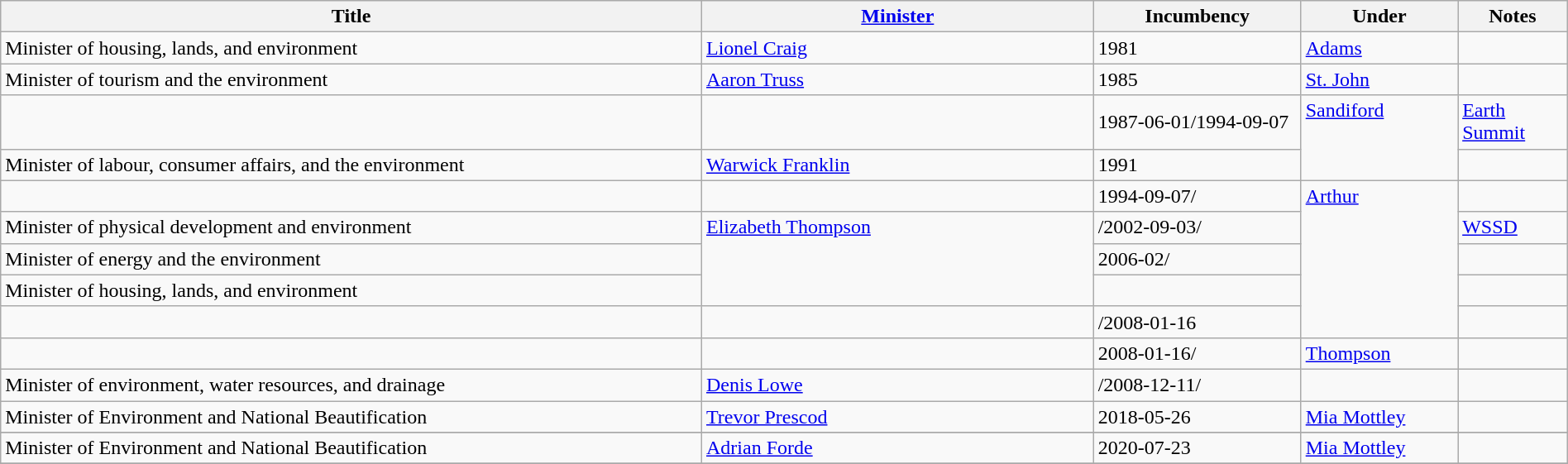<table class="wikitable" style="width:100%;">
<tr>
<th>Title</th>
<th style="width:25%;"><a href='#'>Minister</a></th>
<th style="width:160px;">Incumbency</th>
<th style="width:10%;">Under</th>
<th style="width:7%;">Notes</th>
</tr>
<tr>
<td>Minister of housing, lands, and environment</td>
<td><a href='#'>Lionel Craig</a></td>
<td>1981</td>
<td><a href='#'>Adams</a></td>
<td></td>
</tr>
<tr>
<td>Minister of tourism and the environment</td>
<td><a href='#'>Aaron Truss</a></td>
<td>1985</td>
<td><a href='#'>St. John</a></td>
<td></td>
</tr>
<tr>
<td></td>
<td></td>
<td>1987-06-01/1994-09-07</td>
<td rowspan="2" style="vertical-align:top;"><a href='#'>Sandiford</a></td>
<td> <a href='#'>Earth Summit</a></td>
</tr>
<tr>
<td>Minister of labour, consumer affairs, and the environment</td>
<td><a href='#'>Warwick Franklin</a></td>
<td>1991</td>
<td></td>
</tr>
<tr>
<td></td>
<td></td>
<td>1994-09-07/</td>
<td rowspan="5" style="vertical-align:top;"><a href='#'>Arthur</a></td>
<td></td>
</tr>
<tr>
<td>Minister of physical development and environment</td>
<td rowspan="3" style="vertical-align:top;"><a href='#'>Elizabeth Thompson</a></td>
<td>/2002-09-03/</td>
<td><a href='#'>WSSD</a></td>
</tr>
<tr>
<td>Minister of energy and the environment</td>
<td>2006-02/</td>
<td></td>
</tr>
<tr>
<td>Minister of housing, lands, and environment </td>
<td></td>
<td></td>
</tr>
<tr>
<td></td>
<td></td>
<td>/2008-01-16</td>
<td></td>
</tr>
<tr>
<td></td>
<td></td>
<td>2008-01-16/</td>
<td><a href='#'>Thompson</a></td>
<td></td>
</tr>
<tr>
<td>Minister of environment, water resources, and drainage</td>
<td><a href='#'>Denis Lowe</a></td>
<td>/2008-12-11/</td>
<td></td>
<td></td>
</tr>
<tr>
<td>Minister of Environment and National Beautification</td>
<td><a href='#'>Trevor Prescod</a></td>
<td>2018-05-26</td>
<td><a href='#'>Mia Mottley</a></td>
<td></td>
</tr>
<tr>
</tr>
<tr>
<td>Minister of Environment and National Beautification</td>
<td><a href='#'>Adrian Forde</a></td>
<td>2020-07-23</td>
<td><a href='#'>Mia Mottley</a></td>
<td></td>
</tr>
<tr>
</tr>
</table>
